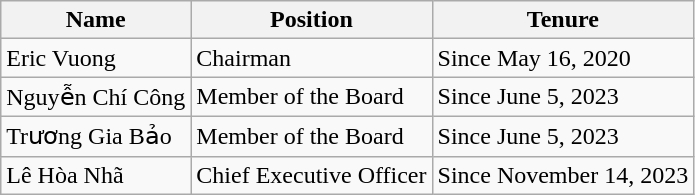<table class="wikitable">
<tr>
<th>Name</th>
<th>Position</th>
<th>Tenure</th>
</tr>
<tr>
<td>Eric Vuong</td>
<td>Chairman</td>
<td>Since May 16, 2020</td>
</tr>
<tr>
<td>Nguyễn Chí Công</td>
<td>Member of the Board</td>
<td>Since June 5, 2023</td>
</tr>
<tr>
<td>Trương Gia Bảo</td>
<td>Member of the Board</td>
<td>Since June 5, 2023</td>
</tr>
<tr>
<td>Lê Hòa Nhã</td>
<td>Chief Executive Officer</td>
<td>Since November 14, 2023</td>
</tr>
</table>
